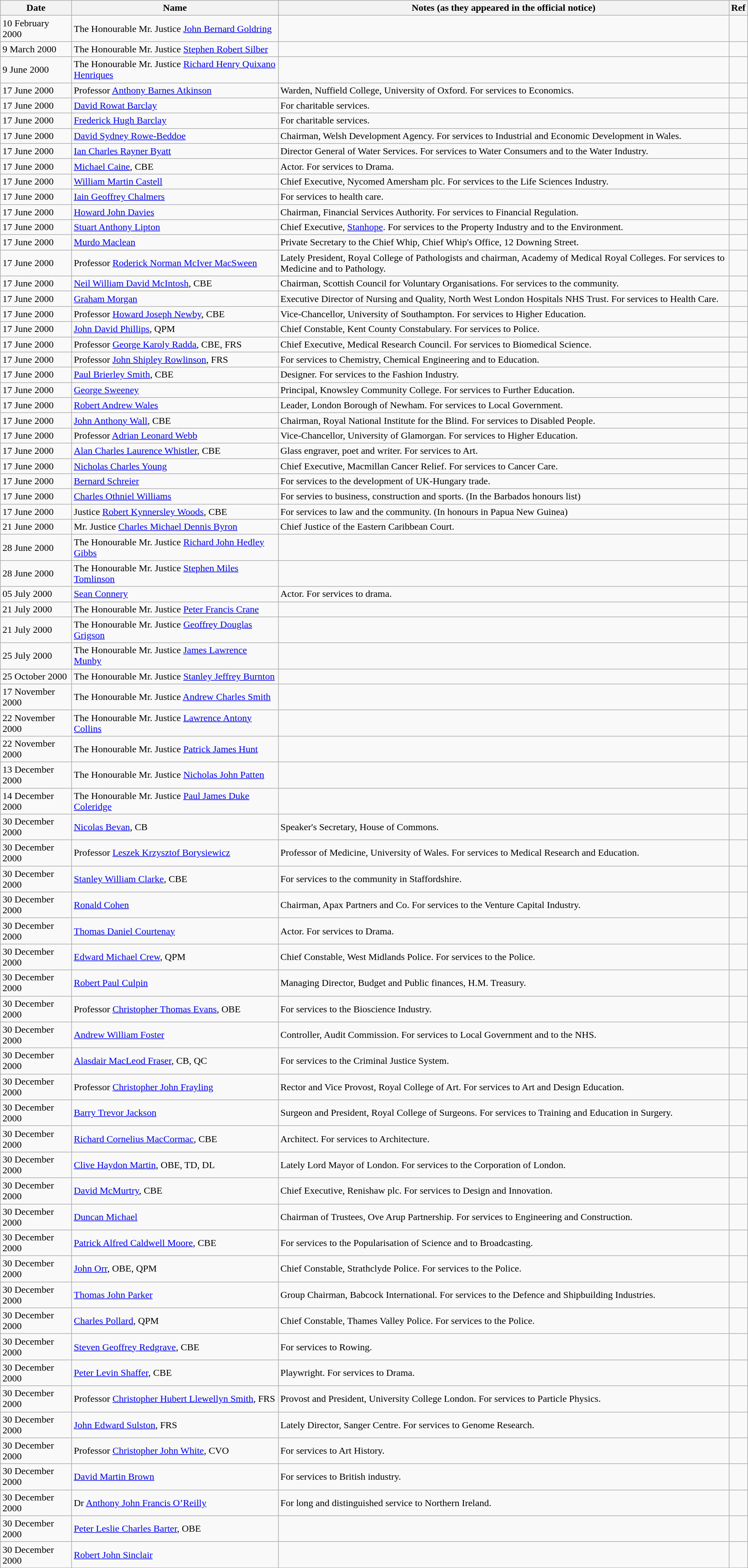<table class="wikitable">
<tr>
<th>Date</th>
<th>Name</th>
<th>Notes (as they appeared in the official notice)</th>
<th>Ref</th>
</tr>
<tr>
<td>10 February 2000</td>
<td>The Honourable Mr. Justice <a href='#'>John Bernard Goldring</a></td>
<td></td>
<td></td>
</tr>
<tr>
<td>9 March 2000</td>
<td>The Honourable Mr. Justice <a href='#'>Stephen Robert Silber</a></td>
<td></td>
<td></td>
</tr>
<tr>
<td>9 June 2000</td>
<td>The Honourable Mr. Justice <a href='#'>Richard Henry Quixano Henriques</a></td>
<td></td>
<td></td>
</tr>
<tr>
<td>17 June 2000</td>
<td>Professor <a href='#'>Anthony Barnes Atkinson</a></td>
<td>Warden, Nuffield College, University of Oxford. For services to  Economics.</td>
<td></td>
</tr>
<tr>
<td>17 June 2000</td>
<td><a href='#'>David Rowat Barclay</a></td>
<td>For charitable services.</td>
<td></td>
</tr>
<tr>
<td>17 June 2000</td>
<td><a href='#'>Frederick Hugh Barclay</a></td>
<td>For charitable services.</td>
<td></td>
</tr>
<tr>
<td>17 June 2000</td>
<td><a href='#'>David Sydney Rowe-Beddoe</a></td>
<td>Chairman, Welsh Development Agency. For services to Industrial and  Economic Development in Wales.</td>
<td></td>
</tr>
<tr>
<td>17 June 2000</td>
<td><a href='#'>Ian Charles Rayner Byatt</a></td>
<td>Director General of Water Services. For services to Water Consumers  and to the Water Industry.</td>
<td></td>
</tr>
<tr>
<td>17 June 2000</td>
<td><a href='#'>Michael Caine</a>, CBE</td>
<td>Actor. For services to Drama.</td>
<td></td>
</tr>
<tr>
<td>17 June 2000</td>
<td><a href='#'>William Martin Castell</a></td>
<td>Chief Executive, Nycomed Amersham plc. For services to the Life  Sciences Industry.</td>
<td></td>
</tr>
<tr>
<td>17 June 2000</td>
<td><a href='#'>Iain Geoffrey Chalmers</a></td>
<td>For services to health care.</td>
<td></td>
</tr>
<tr>
<td>17 June 2000</td>
<td><a href='#'>Howard John Davies</a></td>
<td>Chairman, Financial Services Authority. For services to Financial  Regulation.</td>
<td></td>
</tr>
<tr>
<td>17 June 2000</td>
<td><a href='#'>Stuart Anthony Lipton</a></td>
<td>Chief Executive, <a href='#'>Stanhope</a>. For services to the Property Industry and  to the Environment.</td>
<td></td>
</tr>
<tr>
<td>17 June 2000</td>
<td><a href='#'>Murdo Maclean</a></td>
<td>Private Secretary to the Chief Whip, Chief Whip's Office, 12  Downing Street.</td>
<td></td>
</tr>
<tr>
<td>17 June 2000</td>
<td>Professor <a href='#'>Roderick Norman McIver MacSween</a></td>
<td>Lately President, Royal College of Pathologists and  chairman, Academy of Medical Royal Colleges. For services to Medicine  and to Pathology.</td>
<td></td>
</tr>
<tr>
<td>17 June 2000</td>
<td><a href='#'>Neil William David McIntosh</a>, CBE</td>
<td>Chairman, Scottish Council for Voluntary Organisations. For services  to the community.</td>
<td></td>
</tr>
<tr>
<td>17 June 2000</td>
<td><a href='#'>Graham Morgan</a></td>
<td>Executive Director of Nursing and Quality, North West London  Hospitals NHS Trust. For services to Health Care.</td>
<td></td>
</tr>
<tr>
<td>17 June 2000</td>
<td>Professor <a href='#'>Howard Joseph Newby</a>, CBE</td>
<td>Vice-Chancellor, University of Southampton. For services to Higher  Education.</td>
<td></td>
</tr>
<tr>
<td>17 June 2000</td>
<td><a href='#'>John David Phillips</a>, QPM</td>
<td>Chief Constable, Kent County Constabulary. For services to Police.</td>
<td></td>
</tr>
<tr>
<td>17 June 2000</td>
<td>Professor <a href='#'>George Karoly Radda</a>, CBE, FRS</td>
<td>Chief Executive, Medical Research Council. For services to  Biomedical Science.</td>
<td></td>
</tr>
<tr>
<td>17 June 2000</td>
<td>Professor <a href='#'>John Shipley Rowlinson</a>, FRS</td>
<td>For services to Chemistry, Chemical Engineering and to Education.</td>
<td></td>
</tr>
<tr>
<td>17 June 2000</td>
<td><a href='#'>Paul Brierley Smith</a>, CBE</td>
<td>Designer. For services to the Fashion Industry.</td>
<td></td>
</tr>
<tr>
<td>17 June 2000</td>
<td><a href='#'>George Sweeney</a></td>
<td>Principal, Knowsley Community College. For services to Further  Education.</td>
<td></td>
</tr>
<tr>
<td>17 June 2000</td>
<td><a href='#'>Robert Andrew Wales</a></td>
<td>Leader, London Borough of Newham. For services to Local Government.</td>
<td></td>
</tr>
<tr>
<td>17 June 2000</td>
<td><a href='#'>John Anthony Wall</a>, CBE</td>
<td>Chairman, Royal National Institute for the Blind. For services to  Disabled People.</td>
<td></td>
</tr>
<tr>
<td>17 June 2000</td>
<td>Professor <a href='#'>Adrian Leonard Webb</a></td>
<td>Vice-Chancellor, University of Glamorgan. For services to Higher  Education.</td>
<td></td>
</tr>
<tr>
<td>17 June 2000</td>
<td><a href='#'>Alan Charles Laurence Whistler</a>, CBE</td>
<td>Glass engraver, poet and writer. For services to Art.</td>
<td></td>
</tr>
<tr>
<td>17 June 2000</td>
<td><a href='#'>Nicholas Charles Young</a></td>
<td>Chief Executive, Macmillan Cancer Relief. For services to Cancer  Care.</td>
<td></td>
</tr>
<tr>
<td>17 June 2000</td>
<td><a href='#'>Bernard Schreier</a></td>
<td>For services to the development of UK-Hungary trade.</td>
<td></td>
</tr>
<tr>
<td>17 June 2000</td>
<td><a href='#'>Charles Othniel Williams</a></td>
<td>For servies to business, construction and sports. (In the Barbados  honours list)</td>
<td></td>
</tr>
<tr>
<td>17 June 2000</td>
<td>Justice <a href='#'>Robert Kynnersley Woods</a>, CBE</td>
<td>For services to law and the community. (In honours in Papua New Guinea)</td>
<td></td>
</tr>
<tr>
<td>21 June 2000</td>
<td>Mr. Justice <a href='#'>Charles Michael Dennis Byron</a></td>
<td>Chief Justice of the Eastern Caribbean Court.</td>
<td></td>
</tr>
<tr>
<td>28 June 2000</td>
<td>The Honourable Mr. Justice <a href='#'>Richard John Hedley Gibbs</a></td>
<td></td>
<td></td>
</tr>
<tr>
<td>28 June 2000</td>
<td>The Honourable Mr. Justice <a href='#'>Stephen Miles Tomlinson</a></td>
<td></td>
<td></td>
</tr>
<tr>
<td>05 July 2000</td>
<td><a href='#'>Sean Connery</a></td>
<td>Actor. For services to drama.</td>
<td></td>
</tr>
<tr>
<td>21 July 2000</td>
<td>The Honourable Mr. Justice <a href='#'>Peter Francis Crane</a></td>
<td></td>
<td></td>
</tr>
<tr>
<td>21 July 2000</td>
<td>The Honourable Mr. Justice <a href='#'>Geoffrey Douglas Grigson</a></td>
<td></td>
<td></td>
</tr>
<tr>
<td>25 July 2000</td>
<td>The Honourable Mr. Justice <a href='#'>James Lawrence Munby</a></td>
<td></td>
<td></td>
</tr>
<tr>
<td>25 October 2000</td>
<td>The Honourable Mr. Justice <a href='#'>Stanley Jeffrey Burnton</a></td>
<td></td>
<td></td>
</tr>
<tr>
<td>17 November 2000</td>
<td>The Honourable Mr. Justice <a href='#'>Andrew Charles Smith</a></td>
<td></td>
<td></td>
</tr>
<tr>
<td>22 November 2000</td>
<td>The Honourable Mr. Justice <a href='#'>Lawrence Antony Collins</a></td>
<td></td>
<td></td>
</tr>
<tr>
<td>22 November 2000</td>
<td>The Honourable Mr. Justice <a href='#'>Patrick James Hunt</a></td>
<td></td>
<td></td>
</tr>
<tr>
<td>13 December 2000</td>
<td>The Honourable Mr. Justice <a href='#'>Nicholas John Patten</a></td>
<td></td>
<td></td>
</tr>
<tr>
<td>14 December 2000</td>
<td>The Honourable Mr. Justice <a href='#'>Paul James Duke Coleridge</a></td>
<td></td>
<td></td>
</tr>
<tr>
<td>30 December 2000</td>
<td><a href='#'>Nicolas Bevan</a>, CB</td>
<td>Speaker's Secretary, House of Commons.</td>
<td></td>
</tr>
<tr>
<td>30 December 2000</td>
<td>Professor <a href='#'>Leszek Krzysztof Borysiewicz</a></td>
<td>Professor of Medicine, University of Wales. For services to Medical  Research and Education.</td>
<td></td>
</tr>
<tr>
<td>30 December 2000</td>
<td><a href='#'>Stanley William Clarke</a>, CBE</td>
<td>For services to the community in Staffordshire.</td>
<td></td>
</tr>
<tr>
<td>30 December 2000</td>
<td><a href='#'>Ronald Cohen</a></td>
<td>Chairman, Apax Partners and Co. For services to the Venture Capital Industry.</td>
<td></td>
</tr>
<tr>
<td>30 December 2000</td>
<td><a href='#'>Thomas Daniel Courtenay</a></td>
<td>Actor. For services to Drama.</td>
<td></td>
</tr>
<tr>
<td>30 December 2000</td>
<td><a href='#'>Edward Michael Crew</a>, QPM</td>
<td>Chief Constable, West Midlands Police. For services to the Police.</td>
<td></td>
</tr>
<tr>
<td>30 December 2000</td>
<td><a href='#'>Robert Paul Culpin</a></td>
<td>Managing Director, Budget and Public finances, H.M. Treasury.</td>
<td></td>
</tr>
<tr>
<td>30 December 2000</td>
<td>Professor <a href='#'>Christopher Thomas Evans</a>, OBE</td>
<td>For services to the Bioscience Industry.</td>
<td></td>
</tr>
<tr>
<td>30 December 2000</td>
<td><a href='#'>Andrew William Foster</a></td>
<td>Controller, Audit Commission. For services to Local Government and  to the NHS.</td>
<td></td>
</tr>
<tr>
<td>30 December 2000</td>
<td><a href='#'>Alasdair MacLeod Fraser</a>, CB, QC</td>
<td>For services to the Criminal Justice System.</td>
<td></td>
</tr>
<tr>
<td>30 December 2000</td>
<td>Professor <a href='#'>Christopher John Frayling</a></td>
<td>Rector and Vice Provost, Royal College of Art. For services to Art  and Design Education.</td>
<td></td>
</tr>
<tr>
<td>30 December 2000</td>
<td><a href='#'>Barry Trevor Jackson</a></td>
<td>Surgeon and President, Royal College of Surgeons. For services to  Training and Education in Surgery.</td>
<td></td>
</tr>
<tr>
<td>30 December 2000</td>
<td><a href='#'>Richard Cornelius MacCormac</a>, CBE</td>
<td>Architect. For services to Architecture.</td>
<td></td>
</tr>
<tr>
<td>30 December 2000</td>
<td><a href='#'>Clive Haydon Martin</a>, OBE, TD, DL</td>
<td>Lately Lord Mayor of London. For services to the Corporation of London.</td>
<td></td>
</tr>
<tr>
<td>30 December 2000</td>
<td><a href='#'>David McMurtry</a>, CBE</td>
<td>Chief Executive, Renishaw plc. For services to Design and  Innovation.</td>
<td></td>
</tr>
<tr>
<td>30 December 2000</td>
<td><a href='#'>Duncan Michael</a></td>
<td>Chairman of Trustees, Ove Arup Partnership. For services to  Engineering and Construction.</td>
<td></td>
</tr>
<tr>
<td>30 December 2000</td>
<td><a href='#'>Patrick Alfred Caldwell Moore</a>, CBE</td>
<td>For services to the Popularisation of Science and to Broadcasting.</td>
<td></td>
</tr>
<tr>
<td>30 December 2000</td>
<td><a href='#'>John Orr</a>, OBE, QPM</td>
<td>Chief Constable, Strathclyde Police. For services to the Police.</td>
<td></td>
</tr>
<tr>
<td>30 December 2000</td>
<td><a href='#'>Thomas John Parker</a></td>
<td>Group Chairman, Babcock International. For services to the Defence  and Shipbuilding Industries.</td>
<td></td>
</tr>
<tr>
<td>30 December 2000</td>
<td><a href='#'>Charles Pollard</a>, QPM</td>
<td>Chief Constable, Thames Valley Police. For services to the Police.</td>
<td></td>
</tr>
<tr>
<td>30 December 2000</td>
<td><a href='#'>Steven Geoffrey Redgrave</a>, CBE</td>
<td>For services to Rowing.</td>
<td></td>
</tr>
<tr>
<td>30 December 2000</td>
<td><a href='#'>Peter Levin Shaffer</a>, CBE</td>
<td>Playwright. For services to Drama.</td>
<td></td>
</tr>
<tr>
<td>30 December 2000</td>
<td>Professor <a href='#'>Christopher Hubert Llewellyn Smith</a>, FRS</td>
<td>Provost and President, University College London. For services to  Particle Physics.</td>
<td></td>
</tr>
<tr>
<td>30 December 2000</td>
<td><a href='#'>John Edward Sulston</a>, FRS</td>
<td>Lately Director, Sanger Centre. For services to Genome Research.</td>
<td></td>
</tr>
<tr>
<td>30 December 2000</td>
<td>Professor <a href='#'>Christopher John White</a>, CVO</td>
<td>For services to Art History.</td>
<td></td>
</tr>
<tr>
<td>30 December 2000</td>
<td><a href='#'>David Martin Brown</a></td>
<td>For services to British industry.</td>
<td></td>
</tr>
<tr>
<td>30 December 2000</td>
<td>Dr <a href='#'>Anthony John Francis O’Reilly</a></td>
<td>For long and distinguished service to Northern Ireland.</td>
<td></td>
</tr>
<tr>
<td>30 December 2000</td>
<td><a href='#'>Peter Leslie Charles Barter</a>, OBE</td>
<td></td>
<td></td>
</tr>
<tr>
<td>30 December 2000</td>
<td><a href='#'>Robert John Sinclair</a></td>
<td></td>
<td></td>
</tr>
</table>
